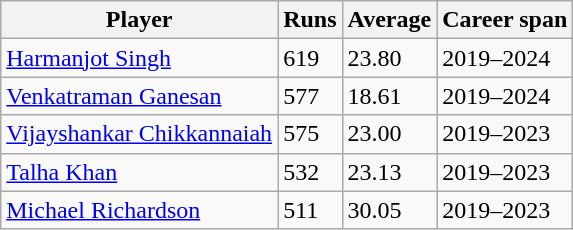<table class="wikitable">
<tr>
<th>Player</th>
<th>Runs</th>
<th>Average</th>
<th>Career span</th>
</tr>
<tr>
<td><a href='#'>Harmanjot Singh</a></td>
<td>619</td>
<td>23.80</td>
<td>2019–2024</td>
</tr>
<tr>
<td><a href='#'>Venkatraman Ganesan</a></td>
<td>577</td>
<td>18.61</td>
<td>2019–2024</td>
</tr>
<tr>
<td><a href='#'>Vijayshankar Chikkannaiah</a></td>
<td>575</td>
<td>23.00</td>
<td>2019–2023</td>
</tr>
<tr>
<td><a href='#'>Talha Khan</a></td>
<td>532</td>
<td>23.13</td>
<td>2019–2023</td>
</tr>
<tr>
<td><a href='#'>Michael Richardson</a></td>
<td>511</td>
<td>30.05</td>
<td>2019–2023</td>
</tr>
</table>
